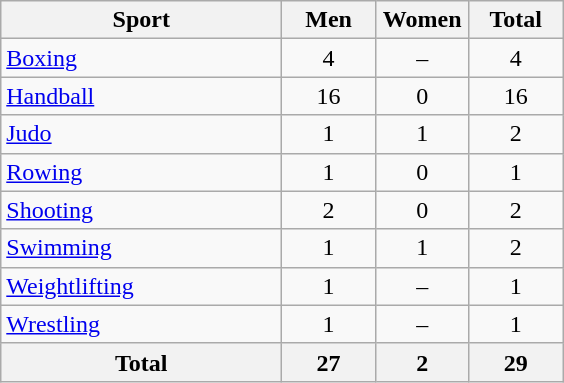<table class="wikitable sortable" style="text-align:center;">
<tr>
<th width=180>Sport</th>
<th width=55>Men</th>
<th width=55>Women</th>
<th width=55>Total</th>
</tr>
<tr>
<td align=left><a href='#'>Boxing</a></td>
<td>4</td>
<td>–</td>
<td>4</td>
</tr>
<tr>
<td align=left><a href='#'>Handball</a></td>
<td>16</td>
<td>0</td>
<td>16</td>
</tr>
<tr>
<td align=left><a href='#'>Judo</a></td>
<td>1</td>
<td>1</td>
<td>2</td>
</tr>
<tr>
<td align=left><a href='#'>Rowing</a></td>
<td>1</td>
<td>0</td>
<td>1</td>
</tr>
<tr>
<td align=left><a href='#'>Shooting</a></td>
<td>2</td>
<td>0</td>
<td>2</td>
</tr>
<tr>
<td align=left><a href='#'>Swimming</a></td>
<td>1</td>
<td>1</td>
<td>2</td>
</tr>
<tr>
<td align=left><a href='#'>Weightlifting</a></td>
<td>1</td>
<td>–</td>
<td>1</td>
</tr>
<tr>
<td align=left><a href='#'>Wrestling</a></td>
<td>1</td>
<td>–</td>
<td>1</td>
</tr>
<tr>
<th>Total</th>
<th>27</th>
<th>2</th>
<th>29</th>
</tr>
</table>
